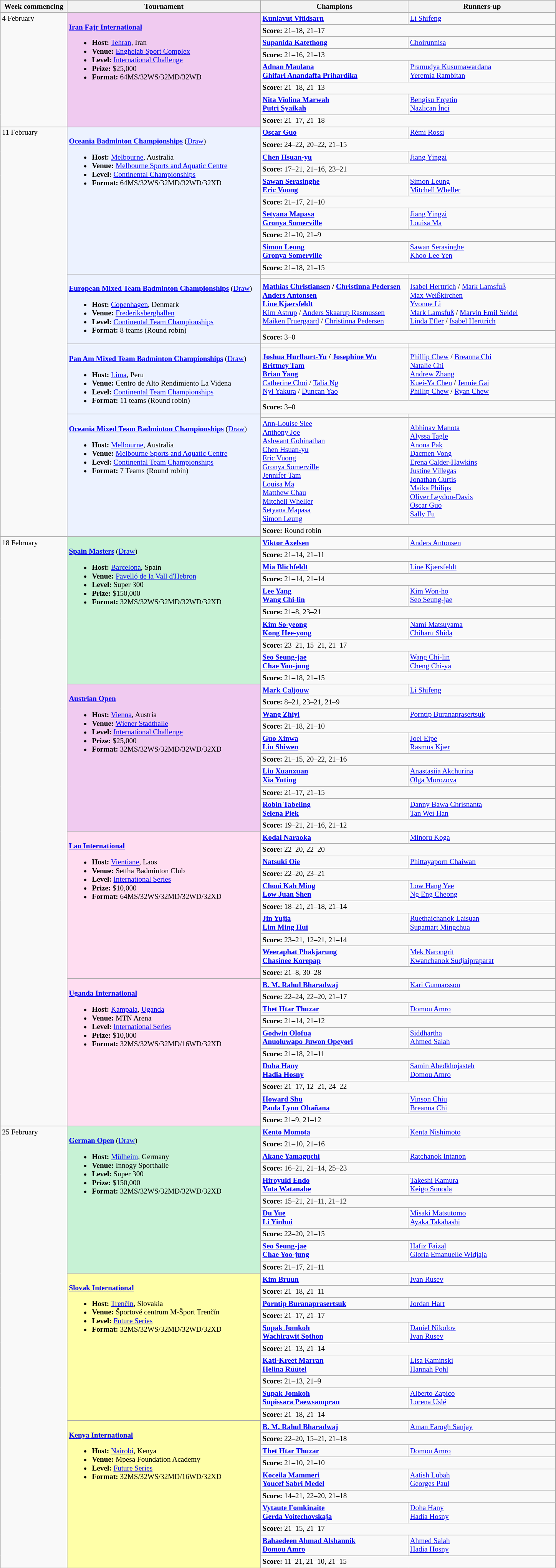<table class=wikitable style=font-size:80%>
<tr>
<th width=110>Week commencing</th>
<th width=330>Tournament</th>
<th width=250>Champions</th>
<th width=250>Runners-up</th>
</tr>
<tr valign=top>
<td rowspan=8>4 February</td>
<td style="background:#F0CAF0;" rowspan="8"><br><strong><a href='#'>Iran Fajr International</a></strong><ul><li><strong>Host:</strong> <a href='#'>Tehran</a>, Iran</li><li><strong>Venue:</strong> <a href='#'>Enghelab Sport Complex</a></li><li><strong>Level:</strong> <a href='#'>International Challenge</a></li><li><strong>Prize:</strong> $25,000</li><li><strong>Format:</strong> 64MS/32WS/32MD/32WD</li></ul></td>
<td><strong> <a href='#'>Kunlavut Vitidsarn</a></strong></td>
<td> <a href='#'>Li Shifeng</a></td>
</tr>
<tr>
<td colspan=2><strong>Score:</strong> 21–18, 21–17</td>
</tr>
<tr valign=top>
<td><strong> <a href='#'>Supanida Katethong</a></strong></td>
<td> <a href='#'>Choirunnisa</a></td>
</tr>
<tr>
<td colspan=2><strong>Score:</strong> 21–16, 21–13</td>
</tr>
<tr valign=top>
<td><strong> <a href='#'>Adnan Maulana</a><br> <a href='#'>Ghifari Anandaffa Prihardika</a></strong></td>
<td> <a href='#'>Pramudya Kusumawardana</a><br> <a href='#'>Yeremia Rambitan</a></td>
</tr>
<tr>
<td colspan=2><strong>Score:</strong> 21–18, 21–13</td>
</tr>
<tr valign=top>
<td><strong> <a href='#'>Nita Violina Marwah</a><br> <a href='#'>Putri Syaikah</a></strong></td>
<td> <a href='#'>Bengisu Erçetin</a><br> <a href='#'>Nazlıcan İnci</a></td>
</tr>
<tr>
<td colspan=2><strong>Score:</strong> 21–17, 21–18</td>
</tr>
<tr valign=top>
<td rowspan=19>11 February</td>
<td style="background:#ECF2FF;" rowspan="10"><br><strong><a href='#'>Oceania Badminton Championships</a></strong> (<a href='#'>Draw</a>)<ul><li><strong>Host:</strong> <a href='#'>Melbourne</a>, Australia</li><li><strong>Venue:</strong> <a href='#'>Melbourne Sports and Aquatic Centre</a></li><li><strong>Level:</strong> <a href='#'>Continental Championships</a></li><li><strong>Format:</strong> 64MS/32WS/32MD/32WD/32XD</li></ul></td>
<td><strong> <a href='#'>Oscar Guo</a></strong></td>
<td> <a href='#'>Rémi Rossi</a></td>
</tr>
<tr>
<td colspan=2><strong>Score:</strong> 24–22, 20–22, 21–15</td>
</tr>
<tr valign=top>
<td><strong> <a href='#'>Chen Hsuan-yu</a></strong></td>
<td> <a href='#'>Jiang Yingzi</a></td>
</tr>
<tr>
<td colspan=2><strong>Score:</strong> 17–21, 21–16, 23–21</td>
</tr>
<tr valign=top>
<td><strong> <a href='#'>Sawan Serasinghe</a><br> <a href='#'>Eric Vuong</a></strong></td>
<td> <a href='#'>Simon Leung</a><br> <a href='#'>Mitchell Wheller</a></td>
</tr>
<tr>
<td colspan=2><strong>Score:</strong> 21–17, 21–10</td>
</tr>
<tr valign=top>
<td><strong> <a href='#'>Setyana Mapasa</a><br> <a href='#'>Gronya Somerville</a></strong></td>
<td> <a href='#'>Jiang Yingzi</a><br> <a href='#'>Louisa Ma</a></td>
</tr>
<tr>
<td colspan=2><strong>Score:</strong> 21–10, 21–9</td>
</tr>
<tr valign=top>
<td><strong> <a href='#'>Simon Leung</a><br> <a href='#'>Gronya Somerville</a></strong></td>
<td> <a href='#'>Sawan Serasinghe</a><br> <a href='#'>Khoo Lee Yen</a></td>
</tr>
<tr>
<td colspan=2><strong>Score:</strong> 21–18, 21–15</td>
</tr>
<tr valign=top>
<td style="background:#ECF2FF;" rowspan="3"><br><strong><a href='#'>European Mixed Team Badminton Championships</a></strong> (<a href='#'>Draw</a>)<ul><li><strong>Host:</strong> <a href='#'>Copenhagen</a>, Denmark</li><li><strong>Venue:</strong> <a href='#'>Frederiksberghallen</a></li><li><strong>Level:</strong> <a href='#'>Continental Team Championships</a></li><li><strong>Format:</strong> 8 teams (Round robin)</li></ul></td>
<td><strong></strong></td>
<td></td>
</tr>
<tr>
<td><strong><a href='#'>Mathias Christiansen</a> / <a href='#'>Christinna Pedersen</a></strong><br><strong><a href='#'>Anders Antonsen</a></strong><br><strong><a href='#'>Line Kjærsfeldt</a></strong><br><a href='#'>Kim Astrup</a> / <a href='#'>Anders Skaarup Rasmussen</a><br><a href='#'>Maiken Fruergaard</a> / <a href='#'>Christinna Pedersen</a></td>
<td><a href='#'>Isabel Herttrich</a> / <a href='#'>Mark Lamsfuß</a><br><a href='#'>Max Weißkirchen</a><br><a href='#'>Yvonne Li</a><br><a href='#'>Mark Lamsfuß</a> / <a href='#'>Marvin Emil Seidel</a><br><a href='#'>Linda Efler</a> / <a href='#'>Isabel Herttrich</a></td>
</tr>
<tr>
<td colspan=2><strong>Score:</strong> 3–0</td>
</tr>
<tr valign=top>
<td style="background:#ECF2FF;" rowspan="3"><br><strong><a href='#'>Pan Am Mixed Team Badminton Championships</a></strong> (<a href='#'>Draw</a>)<ul><li><strong>Host:</strong> <a href='#'>Lima</a>, Peru</li><li><strong>Venue:</strong> Centro de Alto Rendimiento La Videna</li><li><strong>Level:</strong> <a href='#'>Continental Team Championships</a></li><li><strong>Format:</strong> 11 teams (Round robin)</li></ul></td>
<td><strong></strong></td>
<td></td>
</tr>
<tr>
<td><strong><a href='#'>Joshua Hurlburt-Yu</a> / <a href='#'>Josephine Wu</a></strong><br><strong><a href='#'>Brittney Tam</a></strong><br><strong><a href='#'>Brian Yang</a></strong><br><a href='#'>Catherine Choi</a> / <a href='#'>Talia Ng</a><br><a href='#'>Nyl Yakura</a> / <a href='#'>Duncan Yao</a></td>
<td><a href='#'>Phillip Chew</a> / <a href='#'>Breanna Chi</a><br><a href='#'>Natalie Chi</a><br><a href='#'>Andrew Zhang</a><br><a href='#'>Kuei-Ya Chen</a> / <a href='#'>Jennie Gai</a><br><a href='#'>Phillip Chew</a> / <a href='#'>Ryan Chew</a></td>
</tr>
<tr>
<td colspan=2><strong>Score:</strong> 3–0</td>
</tr>
<tr valign=top>
<td style="background:#ECF2FF;" rowspan="3"><br><strong><a href='#'>Oceania Mixed Team Badminton Championships</a></strong> (<a href='#'>Draw</a>)<ul><li><strong>Host:</strong> <a href='#'>Melbourne</a>, Australia</li><li><strong>Venue:</strong> <a href='#'>Melbourne Sports and Aquatic Centre</a></li><li><strong>Level:</strong> <a href='#'>Continental Team Championships</a></li><li><strong>Format:</strong> 7 Teams (Round robin)</li></ul></td>
<td><strong></strong></td>
<td></td>
</tr>
<tr>
<td><a href='#'>Ann-Louise Slee</a><br><a href='#'>Anthony Joe</a><br><a href='#'>Ashwant Gobinathan</a><br><a href='#'>Chen Hsuan-yu</a><br><a href='#'>Eric Vuong</a><br><a href='#'>Gronya Somerville</a><br><a href='#'>Jennifer Tam</a><br><a href='#'>Louisa Ma</a><br><a href='#'>Matthew Chau</a><br><a href='#'>Mitchell Wheller</a><br><a href='#'>Setyana Mapasa</a><br><a href='#'>Simon Leung</a></td>
<td><a href='#'>Abhinav Manota</a><br><a href='#'>Alyssa Tagle</a><br><a href='#'>Anona Pak</a><br><a href='#'>Dacmen Vong</a><br><a href='#'>Erena Calder-Hawkins</a><br><a href='#'>Justine Villegas</a><br><a href='#'>Jonathan Curtis</a><br><a href='#'>Maika Philips</a><br><a href='#'>Oliver Leydon-Davis</a><br><a href='#'>Oscar Guo</a><br><a href='#'>Sally Fu</a></td>
</tr>
<tr>
<td colspan=2><strong>Score:</strong> Round robin</td>
</tr>
<tr valign=top>
<td rowspan=40>18 February</td>
<td style="background:#C7F2D5;" rowspan="10"><br><strong><a href='#'>Spain Masters</a></strong> (<a href='#'>Draw</a>)<ul><li><strong>Host:</strong> <a href='#'>Barcelona</a>, Spain</li><li><strong>Venue:</strong> <a href='#'>Pavelló de la Vall d'Hebron</a></li><li><strong>Level:</strong> Super 300</li><li><strong>Prize:</strong> $150,000</li><li><strong>Format:</strong> 32MS/32WS/32MD/32WD/32XD</li></ul></td>
<td><strong> <a href='#'>Viktor Axelsen</a></strong></td>
<td> <a href='#'>Anders Antonsen</a></td>
</tr>
<tr>
<td colspan=2><strong>Score:</strong> 21–14, 21–11</td>
</tr>
<tr valign=top>
<td><strong> <a href='#'>Mia Blichfeldt</a></strong></td>
<td> <a href='#'>Line Kjærsfeldt</a></td>
</tr>
<tr>
<td colspan=2><strong>Score:</strong> 21–14, 21–14</td>
</tr>
<tr valign=top>
<td><strong> <a href='#'>Lee Yang</a><br> <a href='#'>Wang Chi-lin</a></strong></td>
<td> <a href='#'>Kim Won-ho</a><br> <a href='#'>Seo Seung-jae</a></td>
</tr>
<tr>
<td colspan=2><strong>Score:</strong> 21–8, 23–21</td>
</tr>
<tr valign=top>
<td><strong> <a href='#'>Kim So-yeong</a><br> <a href='#'>Kong Hee-yong</a></strong></td>
<td> <a href='#'>Nami Matsuyama</a><br> <a href='#'>Chiharu Shida</a></td>
</tr>
<tr>
<td colspan=2><strong>Score:</strong> 23–21, 15–21, 21–17</td>
</tr>
<tr valign=top>
<td><strong> <a href='#'>Seo Seung-jae</a><br> <a href='#'>Chae Yoo-jung</a></strong></td>
<td> <a href='#'>Wang Chi-lin</a><br> <a href='#'>Cheng Chi-ya</a></td>
</tr>
<tr>
<td colspan=2><strong>Score:</strong> 21–18, 21–15</td>
</tr>
<tr valign=top>
<td style="background:#F0CAF0;" rowspan="10"><br><strong><a href='#'>Austrian Open</a></strong><ul><li><strong>Host:</strong> <a href='#'>Vienna</a>, Austria</li><li><strong>Venue:</strong> <a href='#'>Wiener Stadthalle</a></li><li><strong>Level:</strong> <a href='#'>International Challenge</a></li><li><strong>Prize:</strong> $25,000</li><li><strong>Format:</strong> 32MS/32WS/32MD/32WD/32XD</li></ul></td>
<td><strong> <a href='#'>Mark Caljouw</a></strong></td>
<td> <a href='#'>Li Shifeng</a></td>
</tr>
<tr>
<td colspan=2><strong>Score:</strong> 8–21, 23–21, 21–9</td>
</tr>
<tr valign=top>
<td><strong> <a href='#'>Wang Zhiyi</a></strong></td>
<td> <a href='#'>Porntip Buranaprasertsuk</a></td>
</tr>
<tr>
<td colspan=2><strong>Score:</strong> 21–18, 21–10</td>
</tr>
<tr valign=top>
<td><strong> <a href='#'>Guo Xinwa</a><br> <a href='#'>Liu Shiwen</a></strong></td>
<td> <a href='#'>Joel Eipe</a><br> <a href='#'>Rasmus Kjær</a></td>
</tr>
<tr>
<td colspan=2><strong>Score:</strong> 21–15, 20–22, 21–16</td>
</tr>
<tr valign=top>
<td><strong> <a href='#'>Liu Xuanxuan</a><br> <a href='#'>Xia Yuting</a></strong></td>
<td> <a href='#'>Anastasiia Akchurina</a><br> <a href='#'>Olga Morozova</a></td>
</tr>
<tr>
<td colspan=2><strong>Score:</strong> 21–17, 21–15</td>
</tr>
<tr valign=top>
<td><strong> <a href='#'>Robin Tabeling</a><br> <a href='#'>Selena Piek</a></strong></td>
<td> <a href='#'>Danny Bawa Chrisnanta</a><br> <a href='#'>Tan Wei Han</a></td>
</tr>
<tr>
<td colspan=2><strong>Score:</strong> 19–21, 21–16, 21–12</td>
</tr>
<tr valign=top>
<td style="background:#FFDDF1;" rowspan="10"><br><strong><a href='#'>Lao International</a></strong><ul><li><strong>Host:</strong> <a href='#'>Vientiane</a>, Laos</li><li><strong>Venue:</strong> Settha Badminton Club</li><li><strong>Level:</strong> <a href='#'>International Series</a></li><li><strong>Prize:</strong> $10,000</li><li><strong>Format:</strong> 64MS/32WS/32MD/32WD/32XD</li></ul></td>
<td><strong> <a href='#'>Kodai Naraoka</a></strong></td>
<td> <a href='#'>Minoru Koga</a></td>
</tr>
<tr>
<td colspan=2><strong>Score:</strong> 22–20, 22–20</td>
</tr>
<tr valign=top>
<td><strong> <a href='#'>Natsuki Oie</a></strong></td>
<td> <a href='#'>Phittayaporn Chaiwan</a></td>
</tr>
<tr>
<td colspan=2><strong>Score:</strong> 22–20, 23–21</td>
</tr>
<tr valign=top>
<td><strong> <a href='#'>Chooi Kah Ming</a><br> <a href='#'>Low Juan Shen</a></strong></td>
<td> <a href='#'>Low Hang Yee</a><br> <a href='#'>Ng Eng Cheong</a></td>
</tr>
<tr>
<td colspan=2><strong>Score:</strong> 18–21, 21–18, 21–14</td>
</tr>
<tr valign=top>
<td><strong> <a href='#'>Jin Yujia</a><br> <a href='#'>Lim Ming Hui</a></strong></td>
<td> <a href='#'>Ruethaichanok Laisuan</a><br> <a href='#'>Supamart Mingchua</a></td>
</tr>
<tr>
<td colspan=2><strong>Score:</strong> 23–21, 12–21, 21–14</td>
</tr>
<tr valign=top>
<td><strong> <a href='#'>Weeraphat Phakjarung</a><br> <a href='#'>Chasinee Korepap</a></strong></td>
<td> <a href='#'>Mek Narongrit</a><br> <a href='#'>Kwanchanok Sudjaipraparat</a></td>
</tr>
<tr>
<td colspan=2><strong>Score:</strong> 21–8, 30–28</td>
</tr>
<tr valign=top>
<td style="background:#FFDDF1;" rowspan="10"><br><strong><a href='#'>Uganda International</a></strong><ul><li><strong>Host:</strong> <a href='#'>Kampala</a>, <a href='#'>Uganda</a></li><li><strong>Venue:</strong> MTN Arena</li><li><strong>Level:</strong> <a href='#'>International Series</a></li><li><strong>Prize:</strong> $10,000</li><li><strong>Format:</strong> 32MS/32WS/32MD/16WD/32XD</li></ul></td>
<td><strong> <a href='#'>B. M. Rahul Bharadwaj</a></strong></td>
<td> <a href='#'>Kari Gunnarsson</a></td>
</tr>
<tr>
<td colspan=2><strong>Score:</strong> 22–24, 22–20, 21–17</td>
</tr>
<tr valign=top>
<td><strong> <a href='#'>Thet Htar Thuzar</a></strong></td>
<td> <a href='#'>Domou Amro</a></td>
</tr>
<tr>
<td colspan=2><strong>Score:</strong> 21–14, 21–12</td>
</tr>
<tr valign=top>
<td><strong> <a href='#'>Godwin Olofua</a><br> <a href='#'>Anuoluwapo Juwon Opeyori</a></strong></td>
<td> <a href='#'>Siddhartha</a><br> <a href='#'>Ahmed Salah</a></td>
</tr>
<tr>
<td colspan=2><strong>Score:</strong> 21–18, 21–11</td>
</tr>
<tr valign=top>
<td><strong> <a href='#'>Doha Hany</a><br> <a href='#'>Hadia Hosny</a></strong></td>
<td> <a href='#'>Samin Abedkhojasteh</a><br> <a href='#'>Domou Amro</a></td>
</tr>
<tr>
<td colspan=2><strong>Score:</strong> 21–17, 12–21, 24–22</td>
</tr>
<tr valign=top>
<td><strong> <a href='#'>Howard Shu</a><br> <a href='#'>Paula Lynn Obañana</a></strong></td>
<td> <a href='#'>Vinson Chiu</a><br> <a href='#'>Breanna Chi</a></td>
</tr>
<tr>
<td colspan=2><strong>Score:</strong> 21–9, 21–12</td>
</tr>
<tr valign=top>
<td rowspan=30>25 February</td>
<td style="background:#C7F2D5;" rowspan="10"><br><strong><a href='#'>German Open</a></strong> (<a href='#'>Draw</a>)<ul><li><strong>Host:</strong> <a href='#'>Mülheim</a>, Germany</li><li><strong>Venue:</strong> Innogy Sporthalle</li><li><strong>Level:</strong> Super 300</li><li><strong>Prize:</strong> $150,000</li><li><strong>Format:</strong> 32MS/32WS/32MD/32WD/32XD</li></ul></td>
<td><strong> <a href='#'>Kento Momota</a></strong></td>
<td> <a href='#'>Kenta Nishimoto</a></td>
</tr>
<tr>
<td colspan=2><strong>Score:</strong> 21–10, 21–16</td>
</tr>
<tr valign=top>
<td><strong> <a href='#'>Akane Yamaguchi</a></strong></td>
<td> <a href='#'>Ratchanok Intanon</a></td>
</tr>
<tr>
<td colspan=2><strong>Score:</strong> 16–21, 21–14, 25–23</td>
</tr>
<tr valign=top>
<td><strong> <a href='#'>Hiroyuki Endo</a><br> <a href='#'>Yuta Watanabe</a></strong></td>
<td> <a href='#'>Takeshi Kamura</a><br> <a href='#'>Keigo Sonoda</a></td>
</tr>
<tr>
<td colspan=2><strong>Score:</strong> 15–21, 21–11, 21–12</td>
</tr>
<tr valign=top>
<td><strong> <a href='#'>Du Yue</a><br> <a href='#'>Li Yinhui</a></strong></td>
<td> <a href='#'>Misaki Matsutomo</a><br> <a href='#'>Ayaka Takahashi</a></td>
</tr>
<tr>
<td colspan=2><strong>Score:</strong> 22–20, 21–15</td>
</tr>
<tr valign=top>
<td><strong> <a href='#'>Seo Seung-jae</a><br> <a href='#'>Chae Yoo-jung</a></strong></td>
<td> <a href='#'>Hafiz Faizal</a><br> <a href='#'>Gloria Emanuelle Widjaja</a></td>
</tr>
<tr>
<td colspan=2><strong>Score:</strong> 21–17, 21–11</td>
</tr>
<tr valign=top>
<td style="background:#FFFFA8;" rowspan="10"><br><strong><a href='#'>Slovak International</a></strong><ul><li><strong>Host:</strong> <a href='#'>Trenčín</a>, Slovakia</li><li><strong>Venue:</strong> Športové centrum M-Šport Trenčín</li><li><strong>Level:</strong> <a href='#'>Future Series</a></li><li><strong>Format:</strong> 32MS/32WS/32MD/32WD/32XD</li></ul></td>
<td><strong> <a href='#'>Kim Bruun</a></strong></td>
<td> <a href='#'>Ivan Rusev</a></td>
</tr>
<tr>
<td colspan=2><strong>Score:</strong> 21–18, 21–11</td>
</tr>
<tr valign=top>
<td><strong> <a href='#'>Porntip Buranaprasertsuk</a></strong></td>
<td> <a href='#'>Jordan Hart</a></td>
</tr>
<tr>
<td colspan=2><strong>Score:</strong> 21–17, 21–17</td>
</tr>
<tr valign=top>
<td><strong> <a href='#'>Supak Jomkoh</a><br> <a href='#'>Wachirawit Sothon</a></strong></td>
<td> <a href='#'>Daniel Nikolov</a><br> <a href='#'>Ivan Rusev</a></td>
</tr>
<tr>
<td colspan=2><strong>Score:</strong> 21–13, 21–14</td>
</tr>
<tr valign=top>
<td><strong> <a href='#'>Kati-Kreet Marran</a><br> <a href='#'>Helina Rüütel</a></strong></td>
<td> <a href='#'>Lisa Kaminski</a><br> <a href='#'>Hannah Pohl</a></td>
</tr>
<tr>
<td colspan=2><strong>Score:</strong> 21–13, 21–9</td>
</tr>
<tr valign=top>
<td><strong> <a href='#'>Supak Jomkoh</a><br> <a href='#'>Supissara Paewsampran</a></strong></td>
<td> <a href='#'>Alberto Zapico</a><br> <a href='#'>Lorena Uslé</a></td>
</tr>
<tr>
<td colspan=2><strong>Score:</strong> 21–18, 21–14</td>
</tr>
<tr valign=top>
<td style="background:#FFFFA8;" rowspan="10"><br><strong><a href='#'>Kenya International</a></strong><ul><li><strong>Host:</strong> <a href='#'>Nairobi</a>, Kenya</li><li><strong>Venue:</strong> Mpesa Foundation Academy</li><li><strong>Level:</strong> <a href='#'>Future Series</a></li><li><strong>Format:</strong> 32MS/32WS/32MD/16WD/32XD</li></ul></td>
<td><strong> <a href='#'>B. M. Rahul Bharadwaj</a></strong></td>
<td> <a href='#'>Aman Farogh Sanjay</a></td>
</tr>
<tr>
<td colspan=2><strong>Score:</strong> 22–20, 15–21, 21–18</td>
</tr>
<tr valign=top>
<td><strong> <a href='#'>Thet Htar Thuzar</a></strong></td>
<td> <a href='#'>Domou Amro</a></td>
</tr>
<tr>
<td colspan=2><strong>Score:</strong> 21–10, 21–10</td>
</tr>
<tr valign=top>
<td><strong> <a href='#'>Koceila Mammeri</a><br> <a href='#'>Youcef Sabri Medel</a></strong></td>
<td> <a href='#'>Aatish Lubah</a><br> <a href='#'>Georges Paul</a></td>
</tr>
<tr>
<td colspan=2><strong>Score:</strong> 14–21, 22–20, 21–18</td>
</tr>
<tr valign=top>
<td><strong> <a href='#'>Vytaute Fomkinaite</a><br> <a href='#'>Gerda Voitechovskaja</a></strong></td>
<td> <a href='#'>Doha Hany</a><br> <a href='#'>Hadia Hosny</a></td>
</tr>
<tr>
<td colspan=2><strong>Score:</strong> 21–15, 21–17</td>
</tr>
<tr valign=top>
<td><strong> <a href='#'>Bahaedeen Ahmad Alshannik</a><br> <a href='#'>Domou Amro</a></strong></td>
<td> <a href='#'>Ahmed Salah</a><br> <a href='#'>Hadia Hosny</a></td>
</tr>
<tr>
<td colspan=2><strong>Score:</strong> 11–21, 21–10, 21–15</td>
</tr>
</table>
